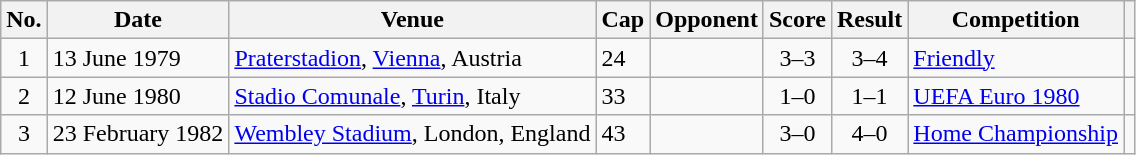<table class="wikitable sortable">
<tr>
<th scope="col">No.</th>
<th scope="col" data-sort-type="date">Date</th>
<th scope="col">Venue</th>
<th scope="col">Cap</th>
<th scope="col">Opponent</th>
<th scope="col">Score</th>
<th scope="col">Result</th>
<th scope="col">Competition</th>
<th scope="col" class="unsortable"></th>
</tr>
<tr>
<td align="center">1</td>
<td>13 June 1979</td>
<td><a href='#'>Praterstadion</a>, <a href='#'>Vienna</a>, Austria</td>
<td>24</td>
<td></td>
<td align="center">3–3</td>
<td align="center">3–4</td>
<td><a href='#'>Friendly</a></td>
<td></td>
</tr>
<tr>
<td align="center">2</td>
<td>12 June 1980</td>
<td><a href='#'>Stadio Comunale</a>, <a href='#'>Turin</a>, Italy</td>
<td>33</td>
<td></td>
<td align="center">1–0</td>
<td align="center">1–1</td>
<td><a href='#'>UEFA Euro 1980</a></td>
<td></td>
</tr>
<tr>
<td align="center">3</td>
<td>23 February 1982</td>
<td><a href='#'>Wembley Stadium</a>, London, England</td>
<td>43</td>
<td></td>
<td align="center">3–0</td>
<td align="center">4–0</td>
<td><a href='#'>Home Championship</a></td>
<td></td>
</tr>
</table>
